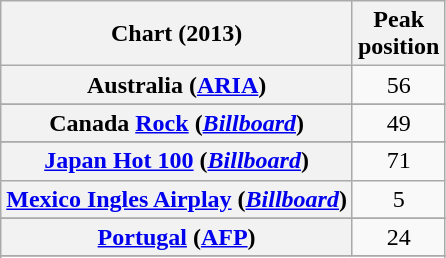<table class="wikitable sortable plainrowheaders" style="text-align:center">
<tr>
<th scope="col">Chart (2013)</th>
<th scope="col">Peak<br>position</th>
</tr>
<tr>
<th scope="row">Australia (<a href='#'>ARIA</a>)</th>
<td>56</td>
</tr>
<tr>
</tr>
<tr>
</tr>
<tr>
</tr>
<tr>
<th scope="row">Canada <a href='#'>Rock</a> (<em><a href='#'>Billboard</a></em>)</th>
<td>49</td>
</tr>
<tr>
</tr>
<tr>
</tr>
<tr>
</tr>
<tr>
</tr>
<tr>
<th scope="row"><a href='#'>Japan Hot 100</a> (<em><a href='#'>Billboard</a></em>)</th>
<td>71</td>
</tr>
<tr>
<th scope="row"><a href='#'>Mexico Ingles Airplay</a> (<em><a href='#'>Billboard</a></em>)</th>
<td>5</td>
</tr>
<tr>
</tr>
<tr>
<th scope="row"><a href='#'>Portugal</a> (<a href='#'>AFP</a>)</th>
<td>24</td>
</tr>
<tr>
</tr>
<tr>
</tr>
<tr>
</tr>
<tr>
</tr>
<tr>
</tr>
<tr>
</tr>
<tr>
</tr>
<tr>
</tr>
<tr>
</tr>
<tr>
</tr>
</table>
